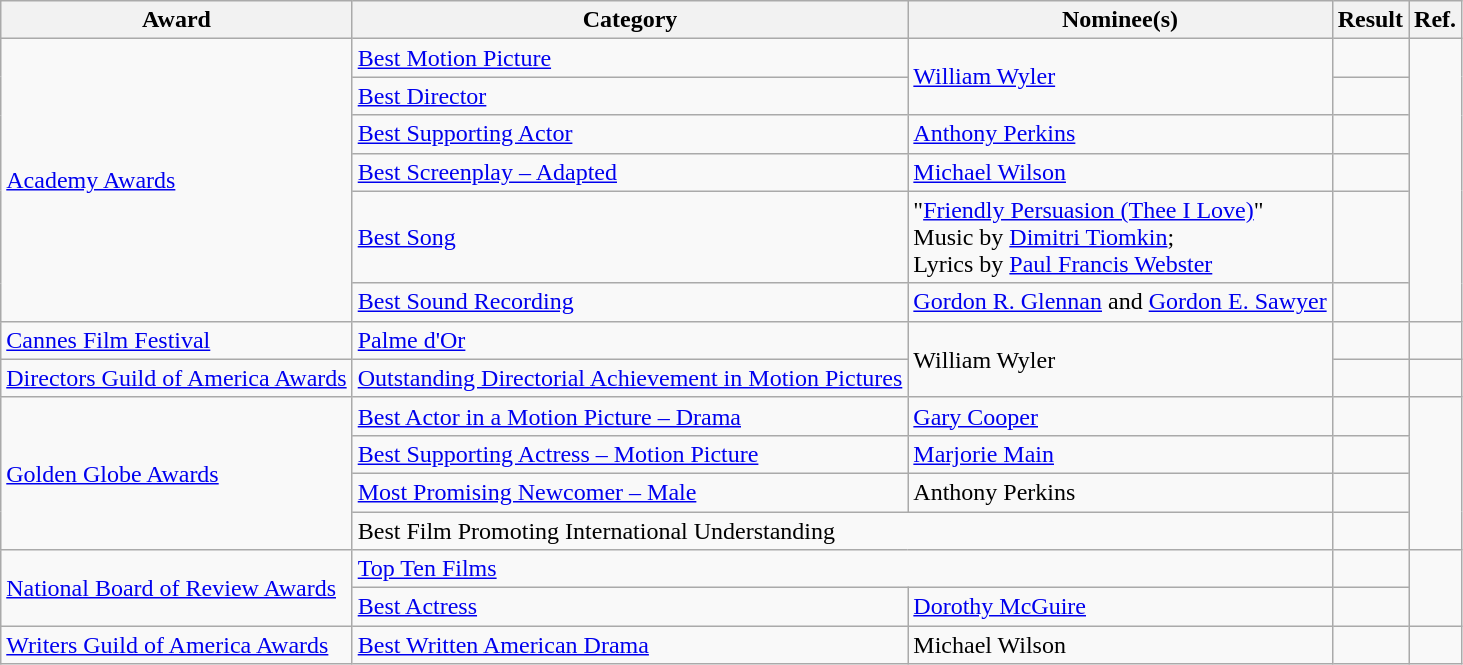<table class="wikitable plainrowheaders">
<tr>
<th>Award</th>
<th>Category</th>
<th>Nominee(s)</th>
<th>Result</th>
<th>Ref.</th>
</tr>
<tr>
<td rowspan="6"><a href='#'>Academy Awards</a></td>
<td><a href='#'>Best Motion Picture</a></td>
<td rowspan="2"><a href='#'>William Wyler</a></td>
<td></td>
<td align="center" rowspan="6"></td>
</tr>
<tr>
<td><a href='#'>Best Director</a></td>
<td></td>
</tr>
<tr>
<td><a href='#'>Best Supporting Actor</a></td>
<td><a href='#'>Anthony Perkins</a></td>
<td></td>
</tr>
<tr>
<td><a href='#'>Best Screenplay – Adapted</a></td>
<td><a href='#'>Michael Wilson</a></td>
<td></td>
</tr>
<tr>
<td><a href='#'>Best Song</a></td>
<td>"<a href='#'>Friendly Persuasion (Thee I Love)</a>" <br> Music by <a href='#'>Dimitri Tiomkin</a>; <br> Lyrics by <a href='#'>Paul Francis Webster</a></td>
<td></td>
</tr>
<tr>
<td><a href='#'>Best Sound Recording</a></td>
<td><a href='#'>Gordon R. Glennan</a> and <a href='#'>Gordon E. Sawyer</a></td>
<td></td>
</tr>
<tr>
<td><a href='#'>Cannes Film Festival</a></td>
<td><a href='#'>Palme d'Or</a></td>
<td rowspan="2">William Wyler</td>
<td></td>
<td align="center"></td>
</tr>
<tr>
<td><a href='#'>Directors Guild of America Awards</a></td>
<td><a href='#'>Outstanding Directorial Achievement in Motion Pictures</a></td>
<td></td>
<td align="center"></td>
</tr>
<tr>
<td rowspan="4"><a href='#'>Golden Globe Awards</a></td>
<td><a href='#'>Best Actor in a Motion Picture – Drama</a></td>
<td><a href='#'>Gary Cooper</a></td>
<td></td>
<td align="center" rowspan="4"></td>
</tr>
<tr>
<td><a href='#'>Best Supporting Actress – Motion Picture</a></td>
<td><a href='#'>Marjorie Main</a></td>
<td></td>
</tr>
<tr>
<td><a href='#'>Most Promising Newcomer – Male</a></td>
<td>Anthony Perkins</td>
<td></td>
</tr>
<tr>
<td colspan="2">Best Film Promoting International Understanding</td>
<td></td>
</tr>
<tr>
<td rowspan="2"><a href='#'>National Board of Review Awards</a></td>
<td colspan="2"><a href='#'>Top Ten Films</a></td>
<td></td>
<td align="center" rowspan="2"></td>
</tr>
<tr>
<td><a href='#'>Best Actress</a></td>
<td><a href='#'>Dorothy McGuire</a></td>
<td></td>
</tr>
<tr>
<td><a href='#'>Writers Guild of America Awards</a></td>
<td><a href='#'>Best Written American Drama</a></td>
<td>Michael Wilson</td>
<td></td>
<td align="center"></td>
</tr>
</table>
